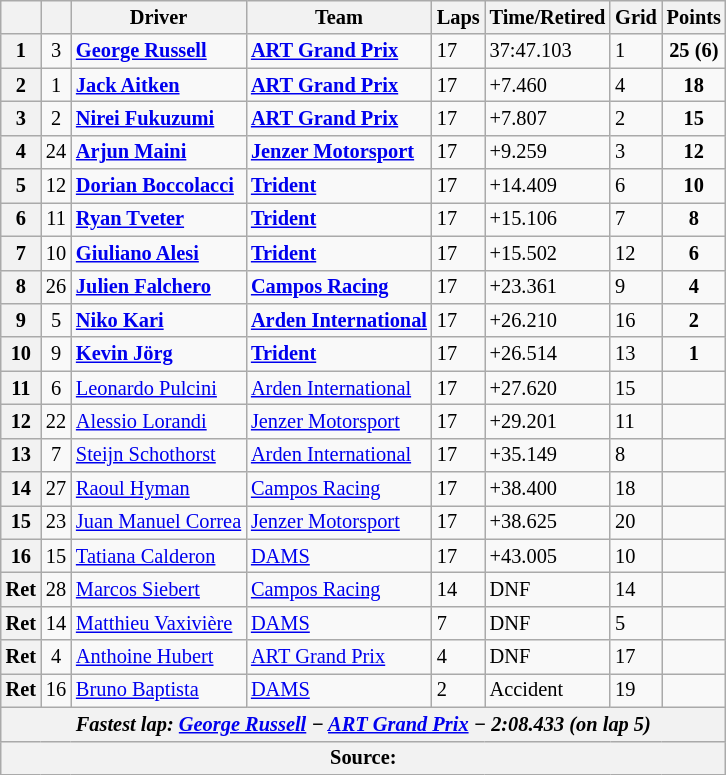<table class="wikitable" style="font-size:85%">
<tr>
<th></th>
<th></th>
<th>Driver</th>
<th>Team</th>
<th>Laps</th>
<th>Time/Retired</th>
<th>Grid</th>
<th>Points</th>
</tr>
<tr>
<th>1</th>
<td align="center">3</td>
<td><strong> <a href='#'>George Russell</a></strong></td>
<td><strong><a href='#'>ART Grand Prix</a></strong></td>
<td>17</td>
<td>37:47.103</td>
<td>1</td>
<td align="center"><strong>25 (6)</strong></td>
</tr>
<tr>
<th>2</th>
<td align="center">1</td>
<td><strong> <a href='#'>Jack Aitken</a></strong></td>
<td><strong><a href='#'>ART Grand Prix</a></strong></td>
<td>17</td>
<td>+7.460</td>
<td>4</td>
<td align="center"><strong>18</strong></td>
</tr>
<tr>
<th>3</th>
<td align="center">2</td>
<td><strong> <a href='#'>Nirei Fukuzumi</a></strong></td>
<td><strong><a href='#'>ART Grand Prix</a></strong></td>
<td>17</td>
<td>+7.807</td>
<td>2</td>
<td align="center"><strong>15</strong></td>
</tr>
<tr>
<th>4</th>
<td align="center">24</td>
<td><strong> <a href='#'>Arjun Maini</a></strong></td>
<td><strong><a href='#'>Jenzer Motorsport</a></strong></td>
<td>17</td>
<td>+9.259</td>
<td>3</td>
<td align="center"><strong>12</strong></td>
</tr>
<tr>
<th>5</th>
<td align="center">12</td>
<td><strong> <a href='#'>Dorian Boccolacci</a></strong></td>
<td><strong><a href='#'>Trident</a></strong></td>
<td>17</td>
<td>+14.409</td>
<td>6</td>
<td align="center"><strong>10</strong></td>
</tr>
<tr>
<th>6</th>
<td align="center">11</td>
<td><strong> <a href='#'>Ryan Tveter</a></strong></td>
<td><strong><a href='#'>Trident</a></strong></td>
<td>17</td>
<td>+15.106</td>
<td>7</td>
<td align="center"><strong>8</strong></td>
</tr>
<tr>
<th>7</th>
<td align="center">10</td>
<td><strong> <a href='#'>Giuliano Alesi</a></strong></td>
<td><strong><a href='#'>Trident</a></strong></td>
<td>17</td>
<td>+15.502</td>
<td>12</td>
<td align="center"><strong>6</strong></td>
</tr>
<tr>
<th>8</th>
<td align="center">26</td>
<td><strong> <a href='#'>Julien Falchero</a></strong></td>
<td><strong><a href='#'>Campos Racing</a></strong></td>
<td>17</td>
<td>+23.361</td>
<td>9</td>
<td align="center"><strong>4</strong></td>
</tr>
<tr>
<th>9</th>
<td align="center">5</td>
<td><strong> <a href='#'>Niko Kari</a></strong></td>
<td><strong><a href='#'>Arden International</a></strong></td>
<td>17</td>
<td>+26.210</td>
<td>16</td>
<td align="center"><strong>2</strong></td>
</tr>
<tr>
<th>10</th>
<td align="center">9</td>
<td><strong> <a href='#'>Kevin Jörg</a></strong></td>
<td><strong><a href='#'>Trident</a></strong></td>
<td>17</td>
<td>+26.514</td>
<td>13</td>
<td align="center"><strong>1</strong></td>
</tr>
<tr>
<th>11</th>
<td align="center">6</td>
<td> <a href='#'>Leonardo Pulcini</a></td>
<td><a href='#'>Arden International</a></td>
<td>17</td>
<td>+27.620</td>
<td>15</td>
<td></td>
</tr>
<tr>
<th>12</th>
<td align="center">22</td>
<td> <a href='#'>Alessio Lorandi</a></td>
<td><a href='#'>Jenzer Motorsport</a></td>
<td>17</td>
<td>+29.201</td>
<td>11</td>
<td></td>
</tr>
<tr>
<th>13</th>
<td align="center">7</td>
<td> <a href='#'>Steijn Schothorst</a></td>
<td><a href='#'>Arden International</a></td>
<td>17</td>
<td>+35.149</td>
<td>8</td>
<td></td>
</tr>
<tr>
<th>14</th>
<td align="center">27</td>
<td> <a href='#'>Raoul Hyman</a></td>
<td><a href='#'>Campos Racing</a></td>
<td>17</td>
<td>+38.400</td>
<td>18</td>
<td></td>
</tr>
<tr>
<th>15</th>
<td align="center">23</td>
<td> <a href='#'>Juan Manuel Correa</a></td>
<td><a href='#'>Jenzer Motorsport</a></td>
<td>17</td>
<td>+38.625</td>
<td>20</td>
<td></td>
</tr>
<tr>
<th>16</th>
<td align="center">15</td>
<td> <a href='#'>Tatiana Calderon</a></td>
<td><a href='#'>DAMS</a></td>
<td>17</td>
<td>+43.005</td>
<td>10</td>
<td></td>
</tr>
<tr>
<th>Ret</th>
<td align="center">28</td>
<td> <a href='#'>Marcos Siebert</a></td>
<td><a href='#'>Campos Racing</a></td>
<td>14</td>
<td>DNF</td>
<td>14</td>
<td></td>
</tr>
<tr>
<th>Ret</th>
<td align="center">14</td>
<td> <a href='#'>Matthieu Vaxivière</a></td>
<td><a href='#'>DAMS</a></td>
<td>7</td>
<td>DNF</td>
<td>5</td>
<td></td>
</tr>
<tr>
<th>Ret</th>
<td align="center">4</td>
<td> <a href='#'>Anthoine Hubert</a></td>
<td><a href='#'>ART Grand Prix</a></td>
<td>4</td>
<td>DNF</td>
<td>17</td>
<td></td>
</tr>
<tr>
<th>Ret</th>
<td align="center">16</td>
<td> <a href='#'>Bruno Baptista</a></td>
<td><a href='#'>DAMS</a></td>
<td>2</td>
<td>Accident</td>
<td>19</td>
<td></td>
</tr>
<tr>
<th colspan="8"><em>Fastest lap:  <strong><a href='#'>George Russell</a> − <a href='#'>ART Grand Prix</a> − 2:08.433 (on lap 5)<strong><em></th>
</tr>
<tr>
<th colspan="8">Source:</th>
</tr>
</table>
